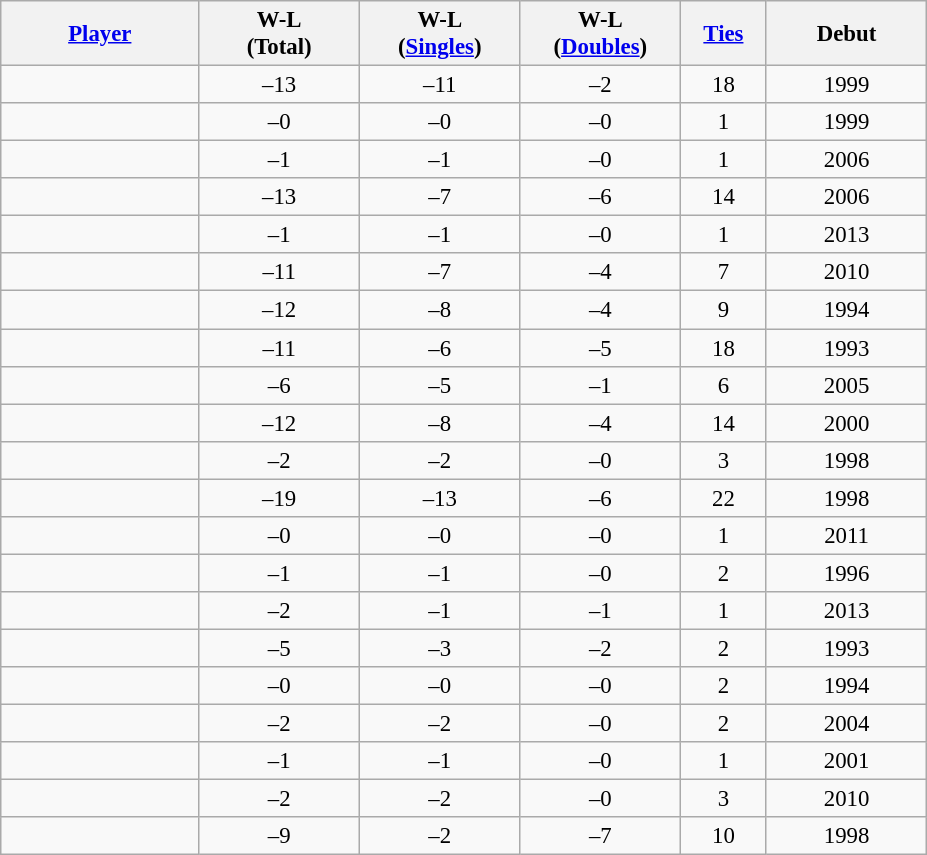<table class="wikitable sortable" style="text-align: center; font-size: 95%;">
<tr>
<th width=125><a href='#'>Player</a></th>
<th width=100>W-L<br>(Total)</th>
<th width=100>W-L<br>(<a href='#'>Singles</a>)</th>
<th width=100>W-L<br>(<a href='#'>Doubles</a>)</th>
<th width=50><a href='#'>Ties</a></th>
<th width=100>Debut</th>
</tr>
<tr>
<td align="left"></td>
<td>–13</td>
<td>–11</td>
<td>–2</td>
<td>18</td>
<td>1999</td>
</tr>
<tr>
<td align="left"></td>
<td>–0</td>
<td>–0</td>
<td>–0</td>
<td>1</td>
<td>1999</td>
</tr>
<tr>
<td align="left"></td>
<td>–1</td>
<td>–1</td>
<td>–0</td>
<td>1</td>
<td>2006</td>
</tr>
<tr>
<td align="left"><strong></strong></td>
<td>–13</td>
<td>–7</td>
<td>–6</td>
<td>14</td>
<td>2006</td>
</tr>
<tr>
<td align="left"><strong></strong></td>
<td>–1</td>
<td>–1</td>
<td>–0</td>
<td>1</td>
<td>2013</td>
</tr>
<tr>
<td align="left"><strong></strong></td>
<td>–11</td>
<td>–7</td>
<td>–4</td>
<td>7</td>
<td>2010</td>
</tr>
<tr>
<td align="left"></td>
<td>–12</td>
<td>–8</td>
<td>–4</td>
<td>9</td>
<td>1994</td>
</tr>
<tr>
<td align="left"></td>
<td>–11</td>
<td>–6</td>
<td>–5</td>
<td>18</td>
<td>1993</td>
</tr>
<tr>
<td align="left"></td>
<td>–6</td>
<td>–5</td>
<td>–1</td>
<td>6</td>
<td>2005</td>
</tr>
<tr>
<td align="left"></td>
<td>–12</td>
<td>–8</td>
<td>–4</td>
<td>14</td>
<td>2000</td>
</tr>
<tr>
<td align="left"></td>
<td>–2</td>
<td>–2</td>
<td>–0</td>
<td>3</td>
<td>1998</td>
</tr>
<tr>
<td align="left"></td>
<td>–19</td>
<td>–13</td>
<td>–6</td>
<td>22</td>
<td>1998</td>
</tr>
<tr>
<td align="left"></td>
<td>–0</td>
<td>–0</td>
<td>–0</td>
<td>1</td>
<td>2011</td>
</tr>
<tr>
<td align="left"></td>
<td>–1</td>
<td>–1</td>
<td>–0</td>
<td>2</td>
<td>1996</td>
</tr>
<tr>
<td align="left"><strong></strong></td>
<td>–2</td>
<td>–1</td>
<td>–1</td>
<td>1</td>
<td>2013</td>
</tr>
<tr>
<td align="left"></td>
<td>–5</td>
<td>–3</td>
<td>–2</td>
<td>2</td>
<td>1993</td>
</tr>
<tr>
<td align="left"></td>
<td>–0</td>
<td>–0</td>
<td>–0</td>
<td>2</td>
<td>1994</td>
</tr>
<tr>
<td align="left"></td>
<td>–2</td>
<td>–2</td>
<td>–0</td>
<td>2</td>
<td>2004</td>
</tr>
<tr>
<td align="left"></td>
<td>–1</td>
<td>–1</td>
<td>–0</td>
<td>1</td>
<td>2001</td>
</tr>
<tr>
<td align="left"></td>
<td>–2</td>
<td>–2</td>
<td>–0</td>
<td>3</td>
<td>2010</td>
</tr>
<tr>
<td align="left"></td>
<td>–9</td>
<td>–2</td>
<td>–7</td>
<td>10</td>
<td>1998</td>
</tr>
</table>
